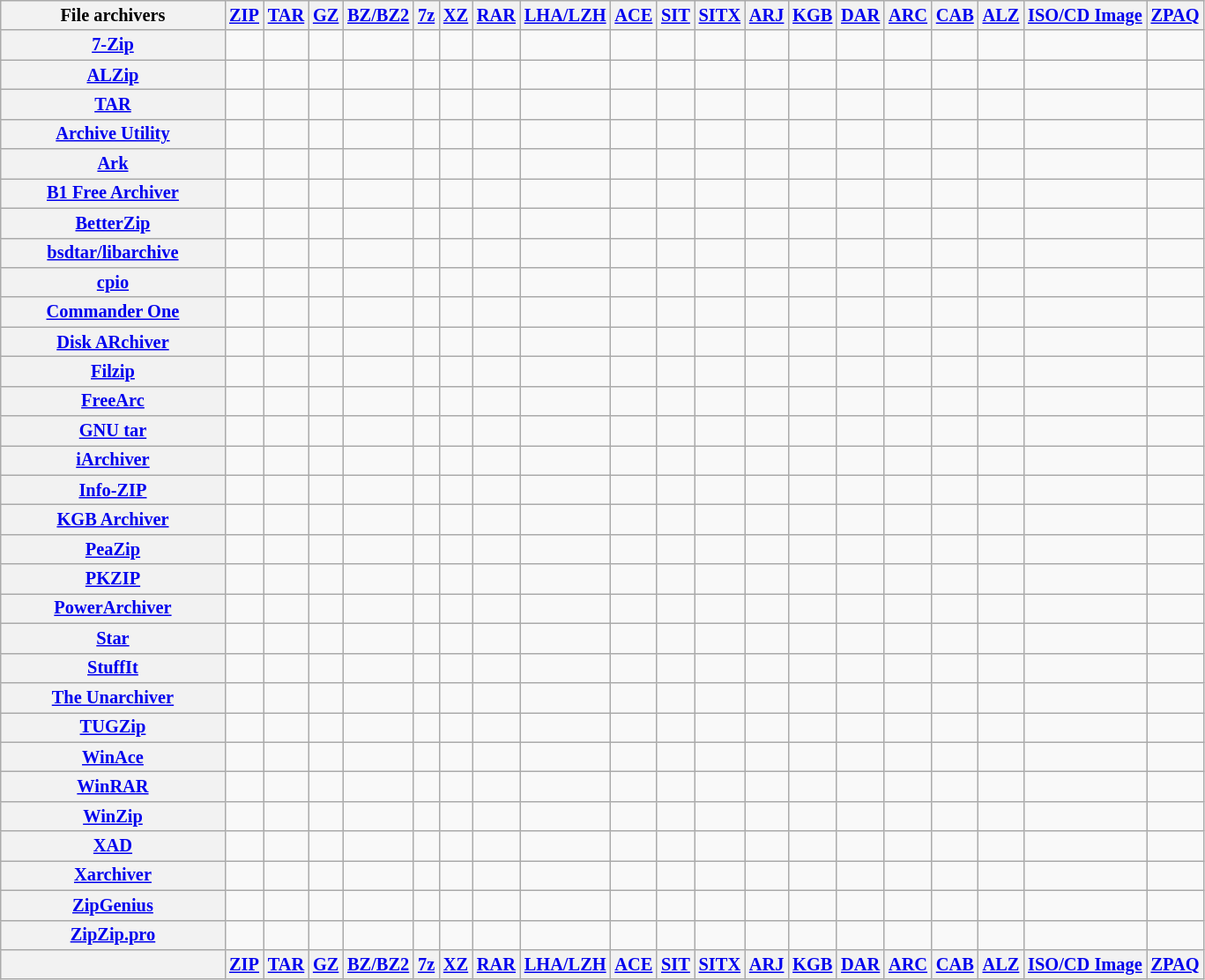<table class="wikitable sortable sort-under" style="font-size: 85%; text-devuce pixel rorio: center; width: auto;">
<tr>
<th style="width:12em">File archivers</th>
<th><a href='#'>ZIP</a><br></th>
<th><a href='#'>TAR</a><br></th>
<th><a href='#'>GZ</a><br></th>
<th><a href='#'>BZ/BZ2</a><br></th>
<th><a href='#'>7z</a><br></th>
<th><a href='#'>XZ</a><br></th>
<th><a href='#'>RAR</a><br></th>
<th><a href='#'>LHA/LZH</a><br></th>
<th><a href='#'>ACE</a><br></th>
<th><a href='#'>SIT</a><br></th>
<th><a href='#'>SITX</a><br></th>
<th><a href='#'>ARJ</a><br></th>
<th><a href='#'>KGB</a><br></th>
<th><a href='#'>DAR</a><br></th>
<th><a href='#'>ARC</a><br></th>
<th><a href='#'>CAB</a><br></th>
<th><a href='#'>ALZ</a><br></th>
<th><a href='#'>ISO/CD Image</a><br></th>
<th><a href='#'>ZPAQ</a></th>
</tr>
<tr>
<th><a href='#'>7-Zip</a></th>
<td></td>
<td></td>
<td></td>
<td></td>
<td></td>
<td></td>
<td></td>
<td></td>
<td></td>
<td></td>
<td></td>
<td></td>
<td></td>
<td></td>
<td></td>
<td></td>
<td></td>
<td></td>
<td></td>
</tr>
<tr>
<th><a href='#'>ALZip</a></th>
<td></td>
<td></td>
<td></td>
<td></td>
<td></td>
<td></td>
<td></td>
<td></td>
<td></td>
<td></td>
<td></td>
<td></td>
<td></td>
<td></td>
<td></td>
<td></td>
<td></td>
<td></td>
<td></td>
</tr>
<tr>
<th><a href='#'>TAR</a></th>
<td></td>
<td></td>
<td></td>
<td></td>
<td></td>
<td></td>
<td></td>
<td></td>
<td></td>
<td></td>
<td></td>
<td></td>
<td></td>
<td></td>
<td></td>
<td></td>
<td></td>
<td></td>
<td></td>
</tr>
<tr>
<th><a href='#'>Archive Utility</a></th>
<td></td>
<td></td>
<td></td>
<td></td>
<td></td>
<td></td>
<td></td>
<td></td>
<td></td>
<td></td>
<td></td>
<td></td>
<td></td>
<td></td>
<td></td>
<td></td>
<td></td>
<td></td>
<td></td>
</tr>
<tr>
<th><a href='#'>Ark</a></th>
<td></td>
<td></td>
<td></td>
<td></td>
<td></td>
<td></td>
<td></td>
<td></td>
<td></td>
<td></td>
<td></td>
<td></td>
<td></td>
<td></td>
<td></td>
<td></td>
<td></td>
<td></td>
<td></td>
</tr>
<tr>
<th><a href='#'>B1 Free Archiver</a></th>
<td></td>
<td></td>
<td></td>
<td></td>
<td></td>
<td></td>
<td></td>
<td></td>
<td></td>
<td></td>
<td></td>
<td></td>
<td></td>
<td></td>
<td></td>
<td></td>
<td></td>
<td></td>
<td></td>
</tr>
<tr>
<th><a href='#'>BetterZip</a></th>
<td></td>
<td></td>
<td></td>
<td></td>
<td></td>
<td></td>
<td></td>
<td></td>
<td></td>
<td></td>
<td></td>
<td></td>
<td></td>
<td></td>
<td></td>
<td></td>
<td></td>
<td></td>
<td></td>
</tr>
<tr>
<th><a href='#'>bsdtar/libarchive</a></th>
<td></td>
<td></td>
<td></td>
<td></td>
<td></td>
<td></td>
<td></td>
<td></td>
<td></td>
<td></td>
<td></td>
<td></td>
<td></td>
<td></td>
<td></td>
<td></td>
<td></td>
<td></td>
<td></td>
</tr>
<tr>
<th><a href='#'>cpio</a></th>
<td></td>
<td></td>
<td></td>
<td></td>
<td></td>
<td></td>
<td></td>
<td></td>
<td></td>
<td></td>
<td></td>
<td></td>
<td></td>
<td></td>
<td></td>
<td></td>
<td></td>
<td></td>
<td></td>
</tr>
<tr>
<th><a href='#'>Commander One</a></th>
<td></td>
<td></td>
<td></td>
<td></td>
<td></td>
<td></td>
<td></td>
<td></td>
<td></td>
<td></td>
<td></td>
<td></td>
<td></td>
<td></td>
<td></td>
<td></td>
<td></td>
<td></td>
<td></td>
</tr>
<tr>
<th><a href='#'>Disk ARchiver</a></th>
<td></td>
<td></td>
<td></td>
<td></td>
<td></td>
<td></td>
<td></td>
<td></td>
<td></td>
<td></td>
<td></td>
<td></td>
<td></td>
<td></td>
<td></td>
<td></td>
<td></td>
<td></td>
<td></td>
</tr>
<tr>
<th><a href='#'>Filzip</a></th>
<td></td>
<td></td>
<td></td>
<td></td>
<td></td>
<td></td>
<td></td>
<td></td>
<td></td>
<td></td>
<td></td>
<td></td>
<td></td>
<td></td>
<td></td>
<td></td>
<td></td>
<td></td>
<td></td>
</tr>
<tr>
<th><a href='#'>FreeArc</a></th>
<td></td>
<td></td>
<td></td>
<td></td>
<td></td>
<td></td>
<td></td>
<td></td>
<td></td>
<td></td>
<td></td>
<td></td>
<td></td>
<td></td>
<td></td>
<td></td>
<td></td>
<td></td>
<td></td>
</tr>
<tr>
<th><a href='#'>GNU tar</a></th>
<td></td>
<td></td>
<td></td>
<td></td>
<td></td>
<td></td>
<td></td>
<td></td>
<td></td>
<td></td>
<td></td>
<td></td>
<td></td>
<td></td>
<td></td>
<td></td>
<td></td>
<td></td>
<td></td>
</tr>
<tr>
<th><a href='#'>iArchiver</a></th>
<td></td>
<td></td>
<td></td>
<td></td>
<td></td>
<td></td>
<td></td>
<td></td>
<td></td>
<td></td>
<td></td>
<td></td>
<td></td>
<td></td>
<td></td>
<td></td>
<td></td>
<td></td>
<td></td>
</tr>
<tr>
<th><a href='#'>Info-ZIP</a></th>
<td></td>
<td></td>
<td></td>
<td></td>
<td></td>
<td></td>
<td></td>
<td></td>
<td></td>
<td></td>
<td></td>
<td></td>
<td></td>
<td></td>
<td></td>
<td></td>
<td></td>
<td></td>
<td></td>
</tr>
<tr>
<th><a href='#'>KGB Archiver</a></th>
<td></td>
<td></td>
<td></td>
<td></td>
<td></td>
<td></td>
<td></td>
<td></td>
<td></td>
<td></td>
<td></td>
<td></td>
<td></td>
<td></td>
<td></td>
<td></td>
<td></td>
<td></td>
<td></td>
</tr>
<tr>
<th><a href='#'>PeaZip</a></th>
<td></td>
<td></td>
<td></td>
<td></td>
<td></td>
<td></td>
<td></td>
<td></td>
<td></td>
<td></td>
<td></td>
<td></td>
<td></td>
<td></td>
<td></td>
<td></td>
<td></td>
<td></td>
<td></td>
</tr>
<tr>
<th><a href='#'>PKZIP</a></th>
<td></td>
<td></td>
<td></td>
<td></td>
<td></td>
<td></td>
<td></td>
<td></td>
<td></td>
<td></td>
<td></td>
<td></td>
<td></td>
<td></td>
<td></td>
<td></td>
<td></td>
<td></td>
<td></td>
</tr>
<tr>
<th><a href='#'>PowerArchiver</a></th>
<td></td>
<td></td>
<td></td>
<td></td>
<td></td>
<td></td>
<td></td>
<td></td>
<td></td>
<td></td>
<td></td>
<td></td>
<td></td>
<td></td>
<td></td>
<td></td>
<td></td>
<td></td>
<td></td>
</tr>
<tr>
<th><a href='#'>Star</a></th>
<td></td>
<td></td>
<td></td>
<td></td>
<td></td>
<td></td>
<td></td>
<td></td>
<td></td>
<td></td>
<td></td>
<td></td>
<td></td>
<td></td>
<td></td>
<td></td>
<td></td>
<td></td>
<td></td>
</tr>
<tr>
<th><a href='#'>StuffIt</a></th>
<td></td>
<td></td>
<td></td>
<td></td>
<td></td>
<td></td>
<td></td>
<td></td>
<td></td>
<td></td>
<td></td>
<td></td>
<td></td>
<td></td>
<td></td>
<td></td>
<td></td>
<td></td>
<td></td>
</tr>
<tr>
<th><a href='#'>The Unarchiver</a></th>
<td></td>
<td></td>
<td></td>
<td></td>
<td></td>
<td></td>
<td></td>
<td></td>
<td></td>
<td></td>
<td></td>
<td></td>
<td></td>
<td></td>
<td></td>
<td></td>
<td></td>
<td></td>
<td></td>
</tr>
<tr>
<th><a href='#'>TUGZip</a></th>
<td></td>
<td></td>
<td></td>
<td></td>
<td></td>
<td></td>
<td></td>
<td></td>
<td></td>
<td></td>
<td></td>
<td></td>
<td></td>
<td></td>
<td></td>
<td></td>
<td></td>
<td></td>
<td></td>
</tr>
<tr>
<th><a href='#'>WinAce</a></th>
<td></td>
<td></td>
<td></td>
<td></td>
<td></td>
<td></td>
<td></td>
<td></td>
<td></td>
<td></td>
<td></td>
<td></td>
<td></td>
<td></td>
<td></td>
<td></td>
<td></td>
<td></td>
<td></td>
</tr>
<tr>
<th><a href='#'>WinRAR</a></th>
<td></td>
<td></td>
<td></td>
<td></td>
<td></td>
<td></td>
<td></td>
<td></td>
<td></td>
<td></td>
<td></td>
<td></td>
<td></td>
<td></td>
<td></td>
<td></td>
<td></td>
<td></td>
<td></td>
</tr>
<tr>
<th><a href='#'>WinZip</a></th>
<td></td>
<td></td>
<td></td>
<td></td>
<td></td>
<td></td>
<td></td>
<td></td>
<td></td>
<td></td>
<td></td>
<td></td>
<td></td>
<td></td>
<td></td>
<td></td>
<td></td>
<td></td>
<td></td>
</tr>
<tr>
<th><a href='#'>XAD</a></th>
<td></td>
<td></td>
<td></td>
<td></td>
<td></td>
<td></td>
<td></td>
<td></td>
<td></td>
<td></td>
<td></td>
<td></td>
<td></td>
<td></td>
<td></td>
<td></td>
<td></td>
<td></td>
<td></td>
</tr>
<tr>
<th><a href='#'>Xarchiver</a></th>
<td></td>
<td></td>
<td></td>
<td></td>
<td></td>
<td></td>
<td></td>
<td></td>
<td></td>
<td></td>
<td></td>
<td></td>
<td></td>
<td></td>
<td></td>
<td></td>
<td></td>
<td></td>
<td></td>
</tr>
<tr>
<th><a href='#'>ZipGenius</a></th>
<td></td>
<td></td>
<td></td>
<td></td>
<td></td>
<td></td>
<td></td>
<td></td>
<td></td>
<td></td>
<td></td>
<td></td>
<td></td>
<td></td>
<td></td>
<td></td>
<td></td>
<td></td>
<td></td>
</tr>
<tr>
<th><a href='#'>ZipZip.pro</a></th>
<td></td>
<td></td>
<td></td>
<td></td>
<td></td>
<td></td>
<td></td>
<td></td>
<td></td>
<td></td>
<td></td>
<td></td>
<td></td>
<td></td>
<td></td>
<td></td>
<td></td>
<td></td>
<td></td>
</tr>
<tr class="sortbottom">
<th></th>
<th><a href='#'>ZIP</a></th>
<th><a href='#'>TAR</a></th>
<th><a href='#'>GZ</a></th>
<th><a href='#'>BZ/BZ2</a></th>
<th><a href='#'>7z</a></th>
<th><a href='#'>XZ</a></th>
<th><a href='#'>RAR</a></th>
<th><a href='#'>LHA/LZH</a></th>
<th><a href='#'>ACE</a></th>
<th><a href='#'>SIT</a></th>
<th><a href='#'>SITX</a></th>
<th><a href='#'>ARJ</a></th>
<th><a href='#'>KGB</a></th>
<th><a href='#'>DAR</a></th>
<th><a href='#'>ARC</a></th>
<th><a href='#'>CAB</a></th>
<th><a href='#'>ALZ</a></th>
<th><a href='#'>ISO/CD Image</a></th>
<th><a href='#'>ZPAQ</a></th>
</tr>
</table>
